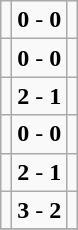<table Class="wikitable">
<tr>
<td></td>
<td><strong>0</strong> - <strong>0</strong></td>
<td></td>
</tr>
<tr>
<td></td>
<td><strong>0</strong> - <strong>0</strong></td>
<td></td>
</tr>
<tr>
<td></td>
<td><strong>2</strong> - <strong>1</strong></td>
<td></td>
</tr>
<tr>
<td></td>
<td><strong>0</strong> - <strong>0</strong></td>
<td></td>
</tr>
<tr>
<td></td>
<td><strong>2</strong> - <strong>1</strong></td>
<td></td>
</tr>
<tr>
<td></td>
<td><strong>3</strong> - <strong>2</strong></td>
<td></td>
</tr>
<tr>
</tr>
</table>
